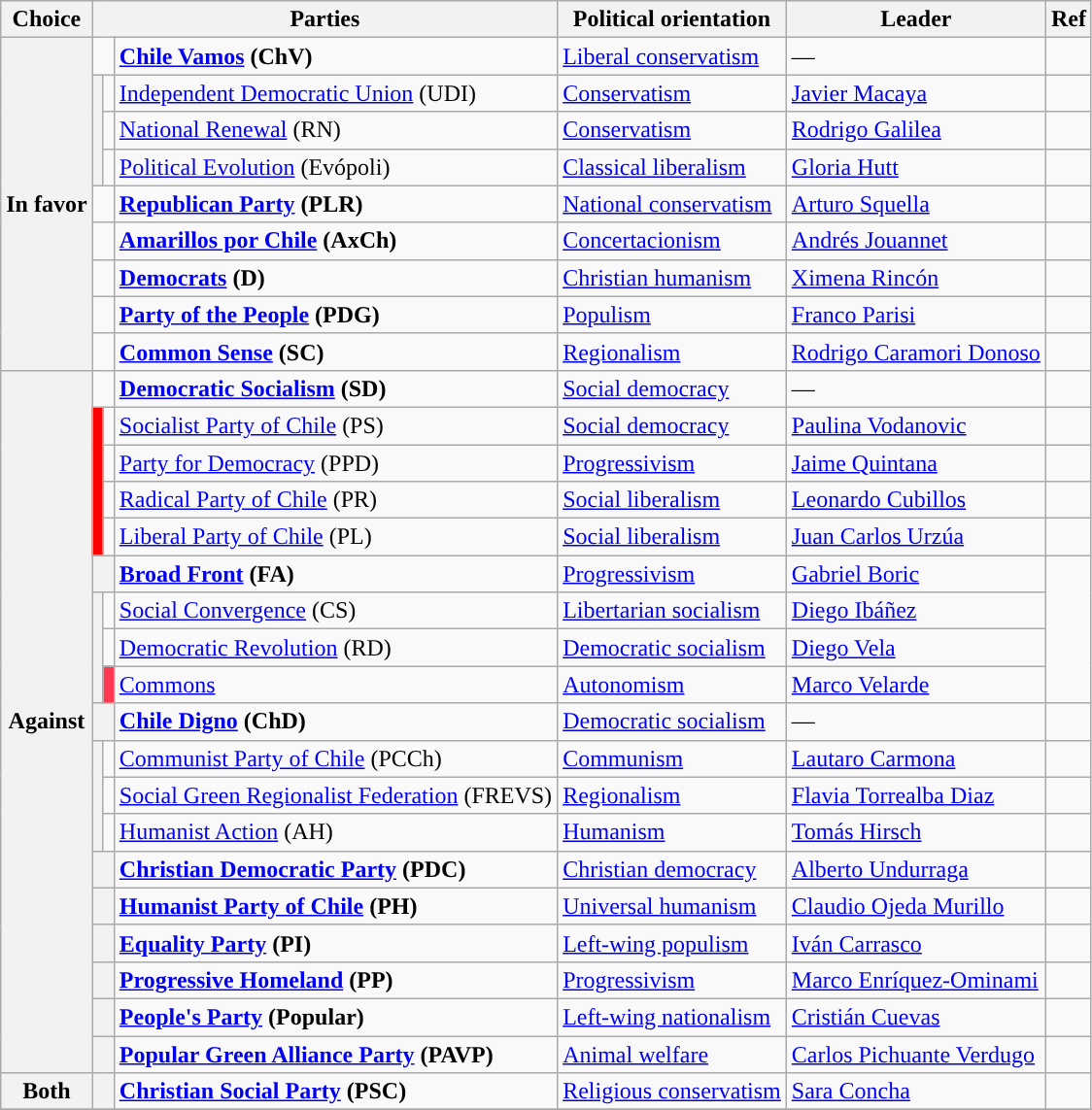<table class=wikitable>
<tr>
<th>Choice</th>
<th colspan=3>Parties</th>
<th>Political orientation</th>
<th>Leader</th>
<th>Ref</th>
</tr>
<tr>
<th rowspan="9"> In favor</th>
<td colspan="2" style="background-color: "></td>
<td> <strong><a href='#'>Chile Vamos</a> (ChV)</strong></td>
<td><a href='#'>Liberal conservatism</a></td>
<td>—</td>
<td></td>
</tr>
<tr>
<th rowspan="3" style="background-color: "></th>
<td style="background-color:"></td>
<td> <a href='#'>Independent Democratic Union</a> (UDI)</td>
<td><a href='#'>Conservatism</a></td>
<td><a href='#'>Javier Macaya</a></td>
<td></td>
</tr>
<tr>
<td style="background-color:"></td>
<td> <a href='#'>National Renewal</a> (RN)</td>
<td><a href='#'>Conservatism</a></td>
<td><a href='#'>Rodrigo Galilea</a></td>
<td></td>
</tr>
<tr>
<td style="background-color:"></td>
<td> <a href='#'>Political Evolution</a> (Evópoli)</td>
<td><a href='#'>Classical liberalism</a></td>
<td><a href='#'>Gloria Hutt</a></td>
<td></td>
</tr>
<tr>
<td colspan=2 style="background-color: "></td>
<td> <strong><a href='#'>Republican Party</a> (PLR)</strong></td>
<td><a href='#'>National conservatism</a></td>
<td><a href='#'>Arturo Squella</a></td>
<td></td>
</tr>
<tr>
<td colspan=2 style="background-color: "></td>
<td> <strong><a href='#'>Amarillos por Chile</a> (AxCh)</strong></td>
<td><a href='#'>Concertacionism</a></td>
<td><a href='#'>Andrés Jouannet</a></td>
<td></td>
</tr>
<tr>
<td colspan=2 style="background-color: "></td>
<td> <strong><a href='#'>Democrats</a> (D)</strong></td>
<td><a href='#'>Christian humanism</a></td>
<td><a href='#'>Ximena Rincón</a></td>
<td></td>
</tr>
<tr>
<td colspan=2 style="background-color: "></td>
<td><strong><a href='#'>Party of the People</a> (PDG)</strong></td>
<td><a href='#'>Populism</a></td>
<td><a href='#'>Franco Parisi</a></td>
<td></td>
</tr>
<tr>
<td colspan=2 style="background-color: "></td>
<td> <strong><a href='#'>Common Sense</a> (SC)</strong></td>
<td><a href='#'>Regionalism</a></td>
<td><a href='#'>Rodrigo Caramori Donoso</a></td>
<td></td>
</tr>
<tr>
<th rowspan="19"> Against</th>
<td colspan="2" style="background-color:"></td>
<td> <strong><a href='#'>Democratic Socialism</a> (SD)</strong></td>
<td><a href='#'>Social democracy</a></td>
<td>—</td>
<td></td>
</tr>
<tr>
<th rowspan="4" style="background-color: #FF0000"></th>
<td style="background-color:"></td>
<td> <a href='#'>Socialist Party of Chile</a> (PS)</td>
<td><a href='#'>Social democracy</a></td>
<td><a href='#'>Paulina Vodanovic</a></td>
<td></td>
</tr>
<tr>
<td style="background-color:"></td>
<td> <a href='#'>Party for Democracy</a> (PPD)</td>
<td><a href='#'>Progressivism</a></td>
<td><a href='#'>Jaime Quintana</a></td>
<td></td>
</tr>
<tr>
<td style="background-color:"></td>
<td> <a href='#'>Radical Party of Chile</a> (PR)</td>
<td><a href='#'>Social liberalism</a></td>
<td><a href='#'>Leonardo Cubillos</a></td>
<td></td>
</tr>
<tr>
<td style="background-color:"></td>
<td> <a href='#'>Liberal Party of Chile</a> (PL)</td>
<td><a href='#'>Social liberalism</a></td>
<td><a href='#'>Juan Carlos Urzúa</a></td>
<td></td>
</tr>
<tr>
<th colspan="2" style="background-color:"></th>
<td><a href='#'><strong>Broad Front</strong></a> <strong>(FA)</strong></td>
<td><a href='#'>Progressivism</a></td>
<td><a href='#'>Gabriel Boric</a></td>
<td rowspan="4"></td>
</tr>
<tr>
<th rowspan="3" style="background-color:"></th>
<td style="background-color:"></td>
<td> <a href='#'>Social Convergence</a> (CS)</td>
<td><a href='#'>Libertarian socialism</a></td>
<td><a href='#'>Diego Ibáñez</a></td>
</tr>
<tr>
<td style="background-color:"></td>
<td> <a href='#'>Democratic Revolution</a> (RD)</td>
<td><a href='#'>Democratic socialism</a></td>
<td><a href='#'>Diego Vela</a></td>
</tr>
<tr>
<td style="background-color:#FF3852 "></td>
<td> <a href='#'>Commons</a></td>
<td><a href='#'>Autonomism</a></td>
<td><a href='#'>Marco Velarde</a></td>
</tr>
<tr>
<th colspan="2" style="background-color:"></th>
<td><strong><a href='#'>Chile Digno</a> (ChD)</strong></td>
<td><a href='#'>Democratic socialism</a></td>
<td>—</td>
<td></td>
</tr>
<tr>
<th rowspan="3" style="background-color:"></th>
<td style="background-color:"></td>
<td> <a href='#'>Communist Party of Chile</a> (PCCh)</td>
<td><a href='#'>Communism</a></td>
<td><a href='#'>Lautaro Carmona</a></td>
<td></td>
</tr>
<tr>
<td style="background-color:"></td>
<td><a href='#'>Social Green Regionalist Federation</a> (FREVS)</td>
<td><a href='#'>Regionalism</a></td>
<td><a href='#'>Flavia Torrealba Diaz</a></td>
<td></td>
</tr>
<tr>
<td style="background-color:"></td>
<td> <a href='#'>Humanist Action</a> (AH)</td>
<td><a href='#'>Humanism</a></td>
<td><a href='#'>Tomás Hirsch</a></td>
<td></td>
</tr>
<tr>
<th colspan="2" style="background-color:"></th>
<td> <strong><a href='#'>Christian Democratic Party</a> (PDC)</strong></td>
<td><a href='#'>Christian democracy</a></td>
<td><a href='#'>Alberto Undurraga</a></td>
<td></td>
</tr>
<tr>
<th colspan="2" style="background-color:"></th>
<td> <strong><a href='#'>Humanist Party of Chile</a> (PH)</strong></td>
<td><a href='#'>Universal humanism</a></td>
<td><a href='#'>Claudio Ojeda Murillo</a></td>
<td></td>
</tr>
<tr>
<th colspan="2" style="background-color:"></th>
<td><strong><a href='#'>Equality Party</a> (PI)</strong></td>
<td><a href='#'>Left-wing populism</a></td>
<td><a href='#'>Iván Carrasco</a></td>
<td></td>
</tr>
<tr>
<th colspan="2" style="background-color:"></th>
<td><strong><a href='#'>Progressive Homeland</a> (PP)</strong></td>
<td><a href='#'>Progressivism</a></td>
<td><a href='#'>Marco Enríquez-Ominami</a></td>
<td></td>
</tr>
<tr>
<th colspan="2" style="background-color:"></th>
<td> <strong><a href='#'>People's Party</a> (Popular)</strong></td>
<td><a href='#'>Left-wing nationalism</a></td>
<td><a href='#'>Cristián Cuevas</a></td>
<td></td>
</tr>
<tr>
<th colspan="2" style="background-color:"></th>
<td><strong><a href='#'>Popular Green Alliance Party</a></strong> <strong>(PAVP)</strong></td>
<td><a href='#'>Animal welfare</a></td>
<td><a href='#'>Carlos Pichuante Verdugo</a></td>
<td></td>
</tr>
<tr>
<th>  Both</th>
<th colspan="2" style="background-color:"></th>
<td> <strong><a href='#'>Christian Social Party</a> (PSC)</strong></td>
<td><a href='#'>Religious conservatism</a></td>
<td><a href='#'>Sara Concha</a></td>
<td></td>
</tr>
<tr>
</tr>
</table>
